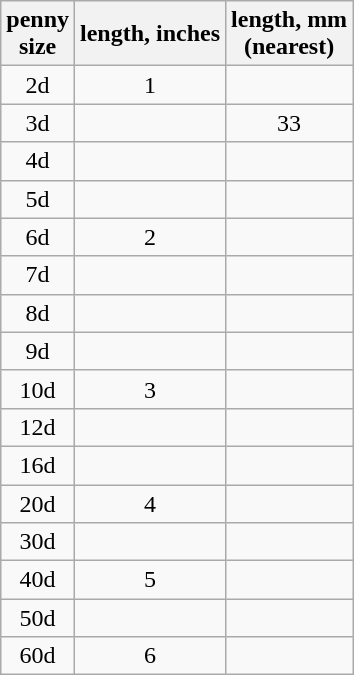<table class="wikitable" style="text-align:center; ">
<tr>
<th>penny<br>size</th>
<th>length, inches</th>
<th>length, mm<br>(nearest)</th>
</tr>
<tr>
<td>2d</td>
<td>1</td>
<td></td>
</tr>
<tr>
<td>3d</td>
<td></td>
<td>33</td>
</tr>
<tr>
<td>4d</td>
<td></td>
<td></td>
</tr>
<tr>
<td>5d</td>
<td></td>
<td></td>
</tr>
<tr>
<td>6d</td>
<td>2</td>
<td></td>
</tr>
<tr>
<td>7d</td>
<td></td>
<td></td>
</tr>
<tr>
<td>8d</td>
<td></td>
<td></td>
</tr>
<tr>
<td>9d</td>
<td></td>
<td></td>
</tr>
<tr>
<td>10d</td>
<td>3</td>
<td></td>
</tr>
<tr>
<td>12d</td>
<td></td>
<td></td>
</tr>
<tr>
<td>16d</td>
<td></td>
<td></td>
</tr>
<tr>
<td>20d</td>
<td>4</td>
<td></td>
</tr>
<tr>
<td>30d</td>
<td></td>
<td></td>
</tr>
<tr>
<td>40d</td>
<td>5</td>
<td></td>
</tr>
<tr>
<td>50d</td>
<td></td>
<td></td>
</tr>
<tr>
<td>60d</td>
<td>6</td>
<td></td>
</tr>
</table>
